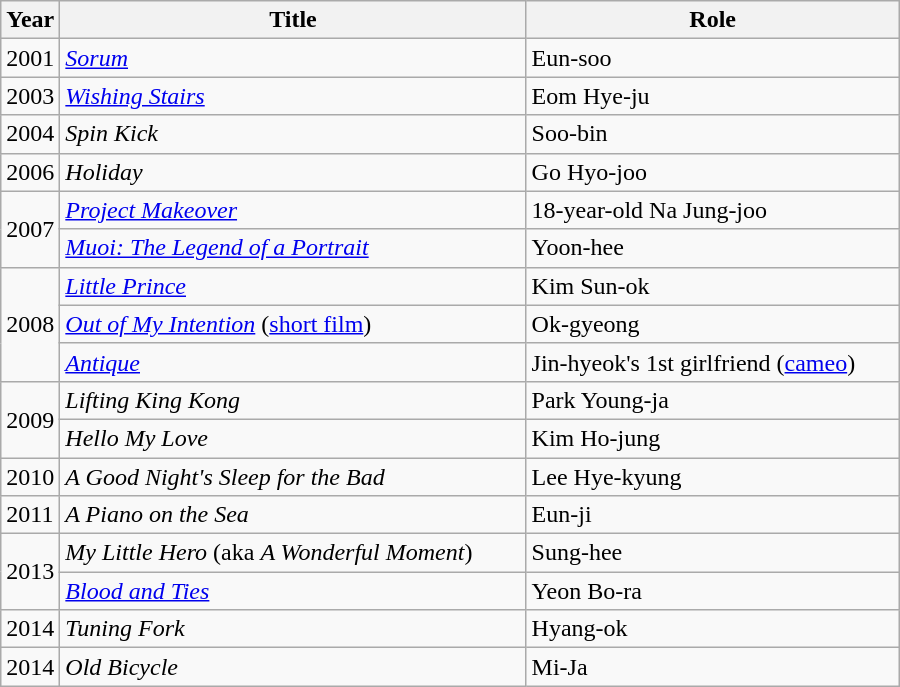<table class="wikitable" style="width:600px">
<tr>
<th width=10>Year</th>
<th>Title</th>
<th>Role</th>
</tr>
<tr>
<td>2001</td>
<td><em><a href='#'>Sorum</a></em></td>
<td>Eun-soo</td>
</tr>
<tr>
<td>2003</td>
<td><em><a href='#'>Wishing Stairs</a></em></td>
<td>Eom Hye-ju</td>
</tr>
<tr>
<td>2004</td>
<td><em>Spin Kick</em></td>
<td>Soo-bin</td>
</tr>
<tr>
<td>2006</td>
<td><em>Holiday</em></td>
<td>Go Hyo-joo</td>
</tr>
<tr>
<td rowspan=2>2007</td>
<td><em><a href='#'>Project Makeover</a></em></td>
<td>18-year-old Na Jung-joo</td>
</tr>
<tr>
<td><em><a href='#'>Muoi: The Legend of a Portrait</a></em></td>
<td>Yoon-hee</td>
</tr>
<tr>
<td rowspan=3>2008</td>
<td><em><a href='#'>Little Prince</a></em></td>
<td>Kim Sun-ok</td>
</tr>
<tr>
<td><em><a href='#'>Out of My Intention</a></em> (<a href='#'>short film</a>)</td>
<td>Ok-gyeong</td>
</tr>
<tr>
<td><em><a href='#'>Antique</a></em></td>
<td>Jin-hyeok's 1st girlfriend (<a href='#'>cameo</a>)</td>
</tr>
<tr>
<td rowspan=2>2009</td>
<td><em>Lifting King Kong</em></td>
<td>Park Young-ja</td>
</tr>
<tr>
<td><em>Hello My Love</em></td>
<td>Kim Ho-jung</td>
</tr>
<tr>
<td>2010</td>
<td><em>A Good Night's Sleep for the Bad</em></td>
<td>Lee Hye-kyung</td>
</tr>
<tr>
<td>2011</td>
<td><em>A Piano on the Sea</em></td>
<td>Eun-ji</td>
</tr>
<tr>
<td rowspan=2>2013</td>
<td><em>My Little Hero</em> (aka <em>A Wonderful Moment</em>)</td>
<td>Sung-hee</td>
</tr>
<tr>
<td><em><a href='#'>Blood and Ties</a></em></td>
<td>Yeon Bo-ra</td>
</tr>
<tr>
<td>2014</td>
<td><em>Tuning Fork</em></td>
<td>Hyang-ok</td>
</tr>
<tr>
<td>2014</td>
<td><em>Old Bicycle</em></td>
<td>Mi-Ja</td>
</tr>
</table>
